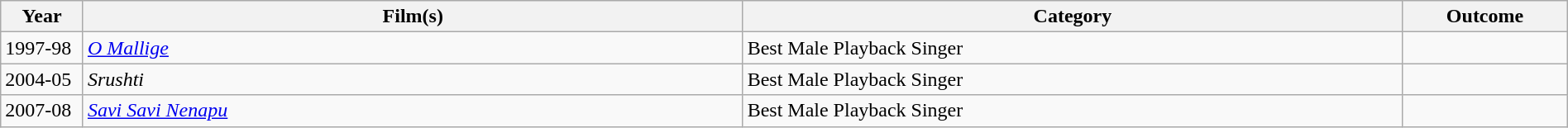<table class="wikitable sortable" style="width:100%;">
<tr>
<th width=5%>Year</th>
<th style="width:40%;">Film(s)</th>
<th style="width:40%;">Category</th>
<th style="width:10%;">Outcome</th>
</tr>
<tr>
<td>1997-98</td>
<td><em><a href='#'>O Mallige</a></em></td>
<td>Best Male Playback Singer</td>
<td></td>
</tr>
<tr>
<td>2004-05</td>
<td><em>Srushti</em></td>
<td>Best Male Playback Singer</td>
<td></td>
</tr>
<tr>
<td>2007-08</td>
<td><em><a href='#'>Savi Savi Nenapu</a></em></td>
<td>Best Male Playback Singer</td>
<td></td>
</tr>
</table>
